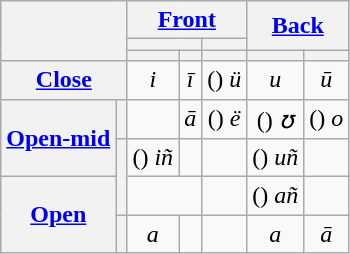<table class="wikitable" style="margin:aut">
<tr>
<th rowspan=3 colspan=2></th>
<th colspan=3><a href='#'>Front</a></th>
<th colspan=2 rowspan=2><a href='#'>Back</a></th>
</tr>
<tr>
<th colspan=2></th>
<th></th>
</tr>
<tr>
<th></th>
<th></th>
<th></th>
<th></th>
<th></th>
</tr>
<tr align=center>
<th colspan=2><a href='#'>Close</a></th>
<td> <em>i</em></td>
<td> <em>ī</em></td>
<td>() <em>ü</em></td>
<td> <em>u</em></td>
<td> <em>ū</em></td>
</tr>
<tr align=center>
<th rowspan=2><a href='#'>Open-mid</a></th>
<th></th>
<td></td>
<td> <em>ā</em></td>
<td>() <em>ë</em></td>
<td>() <em>ʊ</em></td>
<td>() <em>o</em></td>
</tr>
<tr>
<th rowspan=2></th>
<td>() <em>iñ</em></td>
<td></td>
<td></td>
<td>() <em>uñ</em></td>
<td></td>
</tr>
<tr align=center>
<th rowspan=2><a href='#'>Open</a></th>
<td colspan=2></td>
<td></td>
<td>() <em>añ</em></td>
<td></td>
</tr>
<tr align=center>
<th></th>
<td> <em>a</em></td>
<td></td>
<td></td>
<td> <em>a</em></td>
<td> <em>ā</em></td>
</tr>
</table>
